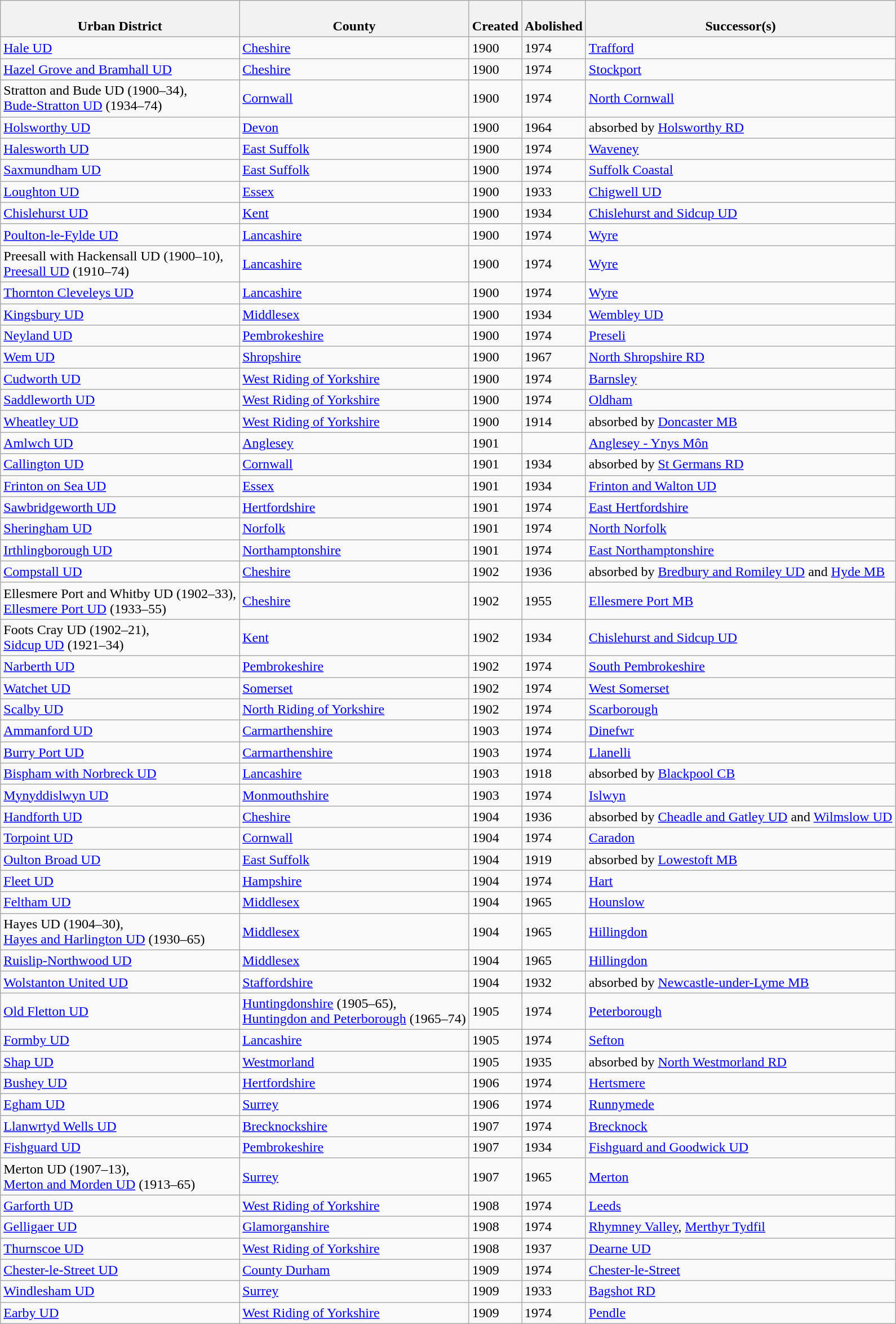<table class="wikitable sortable">
<tr>
<th><br>Urban District</th>
<th><br>County</th>
<th><br>Created</th>
<th><br>Abolished</th>
<th><br>Successor(s)</th>
</tr>
<tr>
<td><a href='#'>Hale UD</a></td>
<td><a href='#'>Cheshire</a></td>
<td>1900</td>
<td>1974</td>
<td><a href='#'>Trafford</a></td>
</tr>
<tr>
<td><a href='#'>Hazel Grove and Bramhall UD</a></td>
<td><a href='#'>Cheshire</a></td>
<td>1900</td>
<td>1974</td>
<td><a href='#'>Stockport</a></td>
</tr>
<tr>
<td>Stratton and Bude UD (1900–34),<br><a href='#'>Bude-Stratton UD</a> (1934–74)</td>
<td><a href='#'>Cornwall</a></td>
<td>1900</td>
<td>1974</td>
<td><a href='#'>North Cornwall</a></td>
</tr>
<tr>
<td><a href='#'>Holsworthy UD</a></td>
<td><a href='#'>Devon</a></td>
<td>1900</td>
<td>1964</td>
<td>absorbed by <a href='#'>Holsworthy RD</a></td>
</tr>
<tr>
<td><a href='#'>Halesworth UD</a></td>
<td><a href='#'>East Suffolk</a></td>
<td>1900</td>
<td>1974</td>
<td><a href='#'>Waveney</a></td>
</tr>
<tr>
<td><a href='#'>Saxmundham UD</a></td>
<td><a href='#'>East Suffolk</a></td>
<td>1900</td>
<td>1974</td>
<td><a href='#'>Suffolk Coastal</a></td>
</tr>
<tr>
<td><a href='#'>Loughton UD</a></td>
<td><a href='#'>Essex</a></td>
<td>1900</td>
<td>1933</td>
<td><a href='#'>Chigwell UD</a></td>
</tr>
<tr>
<td><a href='#'>Chislehurst UD</a></td>
<td><a href='#'>Kent</a></td>
<td>1900</td>
<td>1934</td>
<td><a href='#'>Chislehurst and Sidcup UD</a></td>
</tr>
<tr>
<td><a href='#'>Poulton-le-Fylde UD</a></td>
<td><a href='#'>Lancashire</a></td>
<td>1900</td>
<td>1974</td>
<td><a href='#'>Wyre</a></td>
</tr>
<tr>
<td>Preesall with Hackensall UD (1900–10),<br><a href='#'>Preesall UD</a> (1910–74)</td>
<td><a href='#'>Lancashire</a></td>
<td>1900</td>
<td>1974</td>
<td><a href='#'>Wyre</a></td>
</tr>
<tr>
<td><a href='#'>Thornton Cleveleys UD</a></td>
<td><a href='#'>Lancashire</a></td>
<td>1900</td>
<td>1974</td>
<td><a href='#'>Wyre</a></td>
</tr>
<tr>
<td><a href='#'>Kingsbury UD</a></td>
<td><a href='#'>Middlesex</a></td>
<td>1900</td>
<td>1934</td>
<td><a href='#'>Wembley UD</a></td>
</tr>
<tr>
<td><a href='#'>Neyland UD</a></td>
<td><a href='#'>Pembrokeshire</a></td>
<td>1900</td>
<td>1974</td>
<td><a href='#'>Preseli</a></td>
</tr>
<tr>
<td><a href='#'>Wem UD</a></td>
<td><a href='#'>Shropshire</a></td>
<td>1900</td>
<td>1967</td>
<td><a href='#'>North Shropshire RD</a></td>
</tr>
<tr>
<td><a href='#'>Cudworth UD</a></td>
<td><a href='#'>West Riding of Yorkshire</a></td>
<td>1900</td>
<td>1974</td>
<td><a href='#'>Barnsley</a></td>
</tr>
<tr>
<td><a href='#'>Saddleworth UD</a></td>
<td><a href='#'>West Riding of Yorkshire</a></td>
<td>1900</td>
<td>1974</td>
<td><a href='#'>Oldham</a></td>
</tr>
<tr>
<td><a href='#'>Wheatley UD</a></td>
<td><a href='#'>West Riding of Yorkshire</a></td>
<td>1900</td>
<td>1914</td>
<td>absorbed by <a href='#'>Doncaster MB</a></td>
</tr>
<tr>
<td><a href='#'>Amlwch UD</a></td>
<td><a href='#'>Anglesey</a></td>
<td>1901</td>
<td></td>
<td><a href='#'>Anglesey - Ynys Môn</a></td>
</tr>
<tr>
<td><a href='#'>Callington UD</a></td>
<td><a href='#'>Cornwall</a></td>
<td>1901</td>
<td>1934</td>
<td>absorbed by <a href='#'>St Germans RD</a></td>
</tr>
<tr>
<td><a href='#'>Frinton on Sea UD</a></td>
<td><a href='#'>Essex</a></td>
<td>1901</td>
<td>1934</td>
<td><a href='#'>Frinton and Walton UD</a></td>
</tr>
<tr>
<td><a href='#'>Sawbridgeworth UD</a></td>
<td><a href='#'>Hertfordshire</a></td>
<td>1901</td>
<td>1974</td>
<td><a href='#'>East Hertfordshire</a></td>
</tr>
<tr>
<td><a href='#'>Sheringham UD</a></td>
<td><a href='#'>Norfolk</a></td>
<td>1901</td>
<td>1974</td>
<td><a href='#'>North Norfolk</a></td>
</tr>
<tr>
<td><a href='#'>Irthlingborough UD</a></td>
<td><a href='#'>Northamptonshire</a></td>
<td>1901</td>
<td>1974</td>
<td><a href='#'>East Northamptonshire</a></td>
</tr>
<tr>
<td><a href='#'>Compstall UD</a></td>
<td><a href='#'>Cheshire</a></td>
<td>1902</td>
<td>1936</td>
<td>absorbed by <a href='#'>Bredbury and Romiley UD</a> and <a href='#'>Hyde MB</a></td>
</tr>
<tr>
<td>Ellesmere Port and Whitby UD (1902–33),<br><a href='#'>Ellesmere Port UD</a> (1933–55)</td>
<td><a href='#'>Cheshire</a></td>
<td>1902</td>
<td>1955</td>
<td><a href='#'>Ellesmere Port MB</a></td>
</tr>
<tr>
<td>Foots Cray UD (1902–21),<br><a href='#'>Sidcup UD</a> (1921–34)</td>
<td><a href='#'>Kent</a></td>
<td>1902</td>
<td>1934</td>
<td><a href='#'>Chislehurst and Sidcup UD</a></td>
</tr>
<tr>
<td><a href='#'>Narberth UD</a></td>
<td><a href='#'>Pembrokeshire</a></td>
<td>1902</td>
<td>1974</td>
<td><a href='#'>South Pembrokeshire</a></td>
</tr>
<tr>
<td><a href='#'>Watchet UD</a></td>
<td><a href='#'>Somerset</a></td>
<td>1902</td>
<td>1974</td>
<td><a href='#'>West Somerset</a></td>
</tr>
<tr>
<td><a href='#'>Scalby UD</a></td>
<td><a href='#'>North Riding of Yorkshire</a></td>
<td>1902</td>
<td>1974</td>
<td><a href='#'>Scarborough</a></td>
</tr>
<tr>
<td><a href='#'>Ammanford UD</a></td>
<td><a href='#'>Carmarthenshire</a></td>
<td>1903</td>
<td>1974</td>
<td><a href='#'>Dinefwr</a></td>
</tr>
<tr>
<td><a href='#'>Burry Port UD</a></td>
<td><a href='#'>Carmarthenshire</a></td>
<td>1903</td>
<td>1974</td>
<td><a href='#'>Llanelli</a></td>
</tr>
<tr>
<td><a href='#'>Bispham with Norbreck UD</a></td>
<td><a href='#'>Lancashire</a></td>
<td>1903</td>
<td>1918</td>
<td>absorbed by <a href='#'>Blackpool CB</a></td>
</tr>
<tr>
<td><a href='#'>Mynyddislwyn UD</a></td>
<td><a href='#'>Monmouthshire</a></td>
<td>1903</td>
<td>1974</td>
<td><a href='#'>Islwyn</a></td>
</tr>
<tr>
<td><a href='#'>Handforth UD</a></td>
<td><a href='#'>Cheshire</a></td>
<td>1904</td>
<td>1936</td>
<td>absorbed by <a href='#'>Cheadle and Gatley UD</a> and <a href='#'>Wilmslow UD</a></td>
</tr>
<tr>
<td><a href='#'>Torpoint UD</a></td>
<td><a href='#'>Cornwall</a></td>
<td>1904</td>
<td>1974</td>
<td><a href='#'>Caradon</a></td>
</tr>
<tr>
<td><a href='#'>Oulton Broad UD</a></td>
<td><a href='#'>East Suffolk</a></td>
<td>1904</td>
<td>1919</td>
<td>absorbed by <a href='#'>Lowestoft MB</a></td>
</tr>
<tr>
<td><a href='#'>Fleet UD</a></td>
<td><a href='#'>Hampshire</a></td>
<td>1904</td>
<td>1974</td>
<td><a href='#'>Hart</a></td>
</tr>
<tr>
<td><a href='#'>Feltham UD</a></td>
<td><a href='#'>Middlesex</a></td>
<td>1904</td>
<td>1965</td>
<td><a href='#'>Hounslow</a></td>
</tr>
<tr>
<td>Hayes UD (1904–30),<br><a href='#'>Hayes and Harlington UD</a> (1930–65)</td>
<td><a href='#'>Middlesex</a></td>
<td>1904</td>
<td>1965</td>
<td><a href='#'>Hillingdon</a></td>
</tr>
<tr>
<td><a href='#'>Ruislip-Northwood UD</a></td>
<td><a href='#'>Middlesex</a></td>
<td>1904</td>
<td>1965</td>
<td><a href='#'>Hillingdon</a></td>
</tr>
<tr>
<td><a href='#'>Wolstanton United UD</a></td>
<td><a href='#'>Staffordshire</a></td>
<td>1904</td>
<td>1932</td>
<td>absorbed by <a href='#'>Newcastle-under-Lyme MB</a></td>
</tr>
<tr>
<td><a href='#'>Old Fletton UD</a></td>
<td><a href='#'>Huntingdonshire</a> (1905–65),<br><a href='#'>Huntingdon and Peterborough</a> (1965–74)</td>
<td>1905</td>
<td>1974</td>
<td><a href='#'>Peterborough</a></td>
</tr>
<tr>
<td><a href='#'>Formby UD</a></td>
<td><a href='#'>Lancashire</a></td>
<td>1905</td>
<td>1974</td>
<td><a href='#'>Sefton</a></td>
</tr>
<tr>
<td><a href='#'>Shap UD</a></td>
<td><a href='#'>Westmorland</a></td>
<td>1905</td>
<td>1935</td>
<td>absorbed by <a href='#'>North Westmorland RD</a></td>
</tr>
<tr>
<td><a href='#'>Bushey UD</a></td>
<td><a href='#'>Hertfordshire</a></td>
<td>1906</td>
<td>1974</td>
<td><a href='#'>Hertsmere</a></td>
</tr>
<tr>
<td><a href='#'>Egham UD</a></td>
<td><a href='#'>Surrey</a></td>
<td>1906</td>
<td>1974</td>
<td><a href='#'>Runnymede</a></td>
</tr>
<tr>
<td><a href='#'>Llanwrtyd Wells UD</a></td>
<td><a href='#'>Brecknockshire</a></td>
<td>1907</td>
<td>1974</td>
<td><a href='#'>Brecknock</a></td>
</tr>
<tr>
<td><a href='#'>Fishguard UD</a></td>
<td><a href='#'>Pembrokeshire</a></td>
<td>1907</td>
<td>1934</td>
<td><a href='#'>Fishguard and Goodwick UD</a></td>
</tr>
<tr>
<td>Merton UD (1907–13),<br><a href='#'>Merton and Morden UD</a> (1913–65)</td>
<td><a href='#'>Surrey</a></td>
<td>1907</td>
<td>1965</td>
<td><a href='#'>Merton</a></td>
</tr>
<tr>
<td><a href='#'>Garforth UD</a></td>
<td><a href='#'>West Riding of Yorkshire</a></td>
<td>1908</td>
<td>1974</td>
<td><a href='#'>Leeds</a></td>
</tr>
<tr>
<td><a href='#'>Gelligaer UD</a></td>
<td><a href='#'>Glamorganshire</a></td>
<td>1908</td>
<td>1974</td>
<td><a href='#'>Rhymney Valley</a>, <a href='#'>Merthyr Tydfil</a></td>
</tr>
<tr>
<td><a href='#'>Thurnscoe UD</a></td>
<td><a href='#'>West Riding of Yorkshire</a></td>
<td>1908</td>
<td>1937</td>
<td><a href='#'>Dearne UD</a></td>
</tr>
<tr>
<td><a href='#'>Chester-le-Street UD</a></td>
<td><a href='#'>County Durham</a></td>
<td>1909</td>
<td>1974</td>
<td><a href='#'>Chester-le-Street</a></td>
</tr>
<tr>
<td><a href='#'>Windlesham UD</a></td>
<td><a href='#'>Surrey</a></td>
<td>1909</td>
<td>1933</td>
<td><a href='#'>Bagshot RD</a></td>
</tr>
<tr>
<td><a href='#'>Earby UD</a></td>
<td><a href='#'>West Riding of Yorkshire</a></td>
<td>1909</td>
<td>1974</td>
<td><a href='#'>Pendle</a></td>
</tr>
</table>
